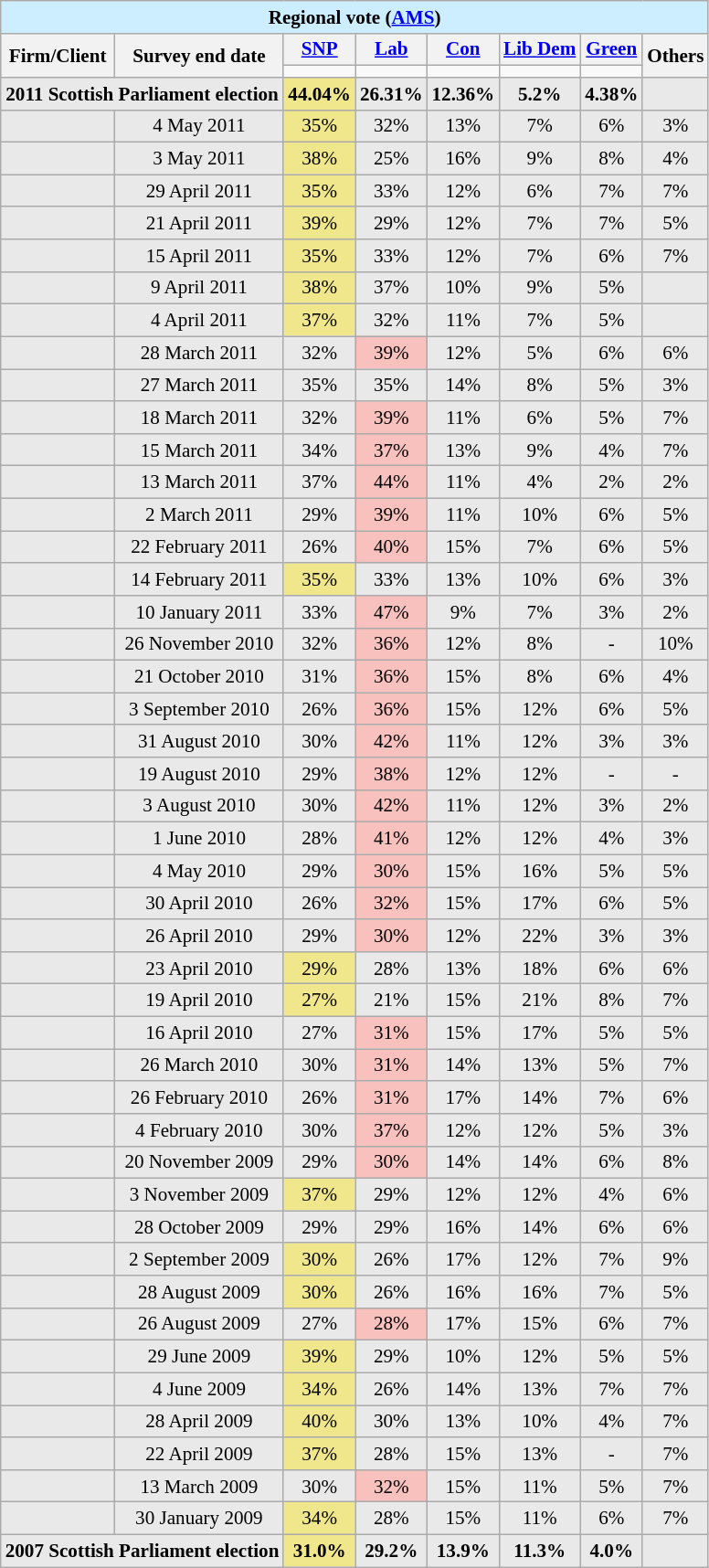<table class="wikitable" style="text-align:center; font-size:88%;">
<tr>
<th colspan="11" style="background:#cceeff;">Regional vote (<a href='#'>AMS</a>)</th>
</tr>
<tr style="background:#cceeff;">
<th rowspan="2">Firm/Client</th>
<th rowspan="2">Survey end date</th>
<th><a href='#'>SNP</a></th>
<th><a href='#'>Lab</a></th>
<th><a href='#'>Con</a></th>
<th><a href='#'>Lib Dem</a></th>
<th><a href='#'>Green</a></th>
<th rowspan="2">Others</th>
</tr>
<tr>
<td height=2px bgcolor=></td>
<td height=2px bgcolor=></td>
<td height=2px bgcolor=></td>
<td height=2px bgcolor=></td>
<td height=2px bgcolor=></td>
</tr>
<tr style="background:#e9e9e9; font-weight:bold;">
<td colspan="2">2011 Scottish Parliament election</td>
<td style="background:#F0E68C">44.04%</td>
<td>26.31%</td>
<td>12.36%</td>
<td>5.2%</td>
<td>4.38%</td>
<td></td>
</tr>
<tr style="background:#e9e9e9;">
<td></td>
<td>4 May 2011</td>
<td style="background:#F0E68C">35%</td>
<td>32%</td>
<td>13%</td>
<td>7%</td>
<td>6%</td>
<td>3%</td>
</tr>
<tr style="background:#e9e9e9;">
<td></td>
<td>3 May 2011</td>
<td style="background:#F0E68C">38%</td>
<td>25%</td>
<td>16%</td>
<td>9%</td>
<td>8%</td>
<td>4%</td>
</tr>
<tr style="background:#e9e9e9;">
<td></td>
<td>29 April 2011</td>
<td style="background:#F0E68C">35%</td>
<td>33%</td>
<td>12%</td>
<td>6%</td>
<td>7%</td>
<td>7%</td>
</tr>
<tr style="background:#e9e9e9;">
<td></td>
<td>21 April 2011</td>
<td style="background:#F0E68C">39%</td>
<td>29%</td>
<td>12%</td>
<td>7%</td>
<td>7%</td>
<td>5%</td>
</tr>
<tr style="background:#e9e9e9;">
<td></td>
<td>15 April 2011</td>
<td style="background:#F0E68C">35%</td>
<td>33%</td>
<td>12%</td>
<td>7%</td>
<td>6%</td>
<td>7%</td>
</tr>
<tr style="background:#e9e9e9;">
<td></td>
<td>9 April 2011</td>
<td style="background:#F0E68C">38%</td>
<td>37%</td>
<td>10%</td>
<td>9%</td>
<td>5%</td>
<td></td>
</tr>
<tr style="background:#e9e9e9;">
<td></td>
<td>4 April 2011</td>
<td style="background:#F0E68C">37%</td>
<td>32%</td>
<td>11%</td>
<td>7%</td>
<td>5%</td>
<td></td>
</tr>
<tr style="background:#e9e9e9;">
<td> </td>
<td>28 March 2011</td>
<td>32%</td>
<td style="background:#F8C1BE">39%</td>
<td>12%</td>
<td>5%</td>
<td>6%</td>
<td>6%</td>
</tr>
<tr style="background:#e9e9e9;">
<td></td>
<td>27 March 2011</td>
<td>35%</td>
<td>35%</td>
<td>14%</td>
<td>8%</td>
<td>5%</td>
<td>3%</td>
</tr>
<tr style="background:#e9e9e9;">
<td></td>
<td>18 March 2011</td>
<td>32%</td>
<td style="background:#F8C1BE">39%</td>
<td>11%</td>
<td>6%</td>
<td>5%</td>
<td>7%</td>
</tr>
<tr style="background:#e9e9e9;">
<td></td>
<td>15 March 2011</td>
<td>34%</td>
<td style="background:#F8C1BE">37%</td>
<td>13%</td>
<td>9%</td>
<td>4%</td>
<td>7%</td>
</tr>
<tr style="background:#e9e9e9;">
<td></td>
<td>13 March 2011</td>
<td>37%</td>
<td style="background:#F8C1BE">44%</td>
<td>11%</td>
<td>4%</td>
<td>2%</td>
<td>2%</td>
</tr>
<tr style="background:#e9e9e9;">
<td></td>
<td>2 March 2011</td>
<td>29%</td>
<td style="background:#F8C1BE">39%</td>
<td>11%</td>
<td>10%</td>
<td>6%</td>
<td>5%</td>
</tr>
<tr style="background:#e9e9e9;">
<td></td>
<td>22 February 2011</td>
<td>26%</td>
<td style="background:#F8C1BE">40%</td>
<td>15%</td>
<td>7%</td>
<td>6%</td>
<td>5%</td>
</tr>
<tr style="background:#e9e9e9;">
<td></td>
<td>14 February 2011</td>
<td style="background:#F0E68C">35%</td>
<td>33%</td>
<td>13%</td>
<td>10%</td>
<td>6%</td>
<td>3%</td>
</tr>
<tr style="background:#e9e9e9;">
<td></td>
<td>10 January 2011</td>
<td>33%</td>
<td style="background:#F8C1BE">47%</td>
<td>9%</td>
<td>7%</td>
<td>3%</td>
<td>2%</td>
</tr>
<tr style="background:#e9e9e9;">
<td></td>
<td>26 November 2010</td>
<td>32%</td>
<td style="background:#F8C1BE">36%</td>
<td>12%</td>
<td>8%</td>
<td>-</td>
<td>10%</td>
</tr>
<tr style="background:#e9e9e9;">
<td></td>
<td>21 October 2010</td>
<td>31%</td>
<td style="background:#F8C1BE">36%</td>
<td>15%</td>
<td>8%</td>
<td>6%</td>
<td>4%</td>
</tr>
<tr style="background:#e9e9e9;">
<td></td>
<td>3 September 2010</td>
<td>26%</td>
<td style="background:#F8C1BE">36%</td>
<td>15%</td>
<td>12%</td>
<td>6%</td>
<td>5%</td>
</tr>
<tr style="background:#e9e9e9;">
<td></td>
<td>31 August 2010</td>
<td>30%</td>
<td style="background:#F8C1BE">42%</td>
<td>11%</td>
<td>12%</td>
<td>3%</td>
<td>3%</td>
</tr>
<tr style="background:#e9e9e9;">
<td></td>
<td>19 August 2010</td>
<td>29%</td>
<td style="background:#F8C1BE">38%</td>
<td>12%</td>
<td>12%</td>
<td>-</td>
<td>-</td>
</tr>
<tr style="background:#e9e9e9;">
<td></td>
<td>3 August 2010</td>
<td>30%</td>
<td style="background:#F8C1BE">42%</td>
<td>11%</td>
<td>12%</td>
<td>3%</td>
<td>2%</td>
</tr>
<tr style="background:#e9e9e9;">
<td></td>
<td>1 June 2010</td>
<td>28%</td>
<td style="background:#F8C1BE">41%</td>
<td>12%</td>
<td>12%</td>
<td>4%</td>
<td>3%</td>
</tr>
<tr style="background:#e9e9e9;">
<td></td>
<td>4 May 2010</td>
<td>29%</td>
<td style="background:#F8C1BE">30%</td>
<td>15%</td>
<td>16%</td>
<td>5%</td>
<td>5%</td>
</tr>
<tr style="background:#e9e9e9;">
<td></td>
<td>30 April 2010</td>
<td>26%</td>
<td style="background:#F8C1BE">32%</td>
<td>15%</td>
<td>17%</td>
<td>6%</td>
<td>5%</td>
</tr>
<tr style="background:#e9e9e9;">
<td></td>
<td>26 April 2010</td>
<td>29%</td>
<td style="background:#F8C1BE">30%</td>
<td>12%</td>
<td>22%</td>
<td>3%</td>
<td>3%</td>
</tr>
<tr style="background:#e9e9e9;">
<td></td>
<td>23 April 2010</td>
<td style="background:#F0E68C">29%</td>
<td>28%</td>
<td>13%</td>
<td>18%</td>
<td>6%</td>
<td>6%</td>
</tr>
<tr style="background:#e9e9e9;">
<td></td>
<td>19 April 2010</td>
<td style="background:#F0E68C">27%</td>
<td>21%</td>
<td>15%</td>
<td>21%</td>
<td>8%</td>
<td>7%</td>
</tr>
<tr style="background:#e9e9e9;">
<td></td>
<td>16 April 2010</td>
<td>27%</td>
<td style="background:#F8C1BE">31%</td>
<td>15%</td>
<td>17%</td>
<td>5%</td>
<td>5%</td>
</tr>
<tr style="background:#e9e9e9;">
<td></td>
<td>26 March 2010</td>
<td>30%</td>
<td style="background:#F8C1BE">31%</td>
<td>14%</td>
<td>13%</td>
<td>5%</td>
<td>7%</td>
</tr>
<tr style="background:#e9e9e9;">
<td></td>
<td>26 February 2010</td>
<td>26%</td>
<td style="background:#F8C1BE">31%</td>
<td>17%</td>
<td>14%</td>
<td>7%</td>
<td>6%</td>
</tr>
<tr style="background:#e9e9e9;">
<td></td>
<td>4 February 2010</td>
<td>30%</td>
<td style="background:#F8C1BE">37%</td>
<td>12%</td>
<td>12%</td>
<td>5%</td>
<td>3%</td>
</tr>
<tr style="background:#e9e9e9;">
<td></td>
<td>20 November 2009</td>
<td>29%</td>
<td style="background:#F8C1BE">30%</td>
<td>14%</td>
<td>14%</td>
<td>6%</td>
<td>8%</td>
</tr>
<tr style="background:#e9e9e9;">
<td></td>
<td>3 November 2009</td>
<td style="background:#F0E68C">37%</td>
<td>29%</td>
<td>12%</td>
<td>12%</td>
<td>4%</td>
<td>6%</td>
</tr>
<tr style="background:#e9e9e9;">
<td></td>
<td>28 October 2009</td>
<td>29%</td>
<td>29%</td>
<td>16%</td>
<td>14%</td>
<td>6%</td>
<td>6%</td>
</tr>
<tr style="background:#e9e9e9;">
<td></td>
<td>2 September 2009</td>
<td style="background:#F0E68C">30%</td>
<td>26%</td>
<td>17%</td>
<td>12%</td>
<td>7%</td>
<td>9%</td>
</tr>
<tr style="background:#e9e9e9;">
<td></td>
<td>28 August 2009</td>
<td style="background:#F0E68C">30%</td>
<td>26%</td>
<td>16%</td>
<td>16%</td>
<td>7%</td>
<td>5%</td>
</tr>
<tr style="background:#e9e9e9;">
<td></td>
<td>26 August 2009</td>
<td>27%</td>
<td style="background:#F8C1BE">28%</td>
<td>17%</td>
<td>15%</td>
<td>6%</td>
<td>7%</td>
</tr>
<tr style="background:#e9e9e9;">
<td></td>
<td>29 June 2009</td>
<td style="background:#F0E68C">39%</td>
<td>29%</td>
<td>10%</td>
<td>12%</td>
<td>5%</td>
<td>5%</td>
</tr>
<tr style="background:#e9e9e9;">
<td></td>
<td>4 June 2009</td>
<td style="background:#F0E68C">34%</td>
<td>26%</td>
<td>14%</td>
<td>13%</td>
<td>7%</td>
<td>7%</td>
</tr>
<tr style="background:#e9e9e9;">
<td></td>
<td>28 April 2009</td>
<td style="background:#F0E68C">40%</td>
<td>30%</td>
<td>13%</td>
<td>10%</td>
<td>4%</td>
<td>7%</td>
</tr>
<tr style="background:#e9e9e9;">
<td></td>
<td>22 April 2009</td>
<td style="background:#F0E68C">37%</td>
<td>28%</td>
<td>15%</td>
<td>13%</td>
<td>-</td>
<td>7%</td>
</tr>
<tr style="background:#e9e9e9;">
<td></td>
<td>13 March 2009</td>
<td>30%</td>
<td style="background:#F8C1BE">32%</td>
<td>15%</td>
<td>11%</td>
<td>5%</td>
<td>7%</td>
</tr>
<tr style="background:#e9e9e9;">
<td></td>
<td>30 January 2009</td>
<td style="background:#F0E68C">34%</td>
<td>28%</td>
<td>15%</td>
<td>11%</td>
<td>6%</td>
<td>7%</td>
</tr>
<tr style="background:#e9e9e9; font-weight:bold;">
<td colspan="2">2007 Scottish Parliament election</td>
<td style="background:#F0E68C">31.0%</td>
<td>29.2%</td>
<td>13.9%</td>
<td>11.3%</td>
<td>4.0%</td>
<td></td>
</tr>
</table>
